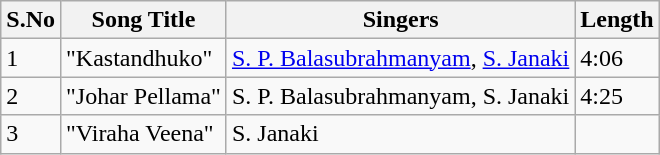<table class="wikitable">
<tr>
<th>S.No</th>
<th>Song Title</th>
<th>Singers</th>
<th>Length</th>
</tr>
<tr>
<td>1</td>
<td>"Kastandhuko"</td>
<td><a href='#'>S. P. Balasubrahmanyam</a>, <a href='#'>S. Janaki</a></td>
<td>4:06</td>
</tr>
<tr>
<td>2</td>
<td>"Johar Pellama"</td>
<td>S. P. Balasubrahmanyam, S. Janaki</td>
<td>4:25</td>
</tr>
<tr>
<td>3</td>
<td>"Viraha Veena"</td>
<td>S. Janaki</td>
<td></td>
</tr>
</table>
